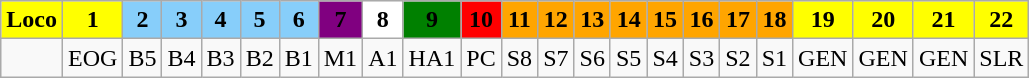<table class="wikitable plainrowheaders unsortable" style="text-align:center">
<tr>
<th rowspan="1" scope="col" style="background:yellow;">Loco</th>
<th rowspan="1" scope="col" style="background:yellow;">1</th>
<th rowspan="1" scope="col" style="background:lightskyblue;">2</th>
<th rowspan="1" scope="col" style="background:lightskyblue;">3</th>
<th rowspan="1" scope="col" style="background:lightskyblue;">4</th>
<th rowspan="1" scope="col" style="background:lightskyblue;">5</th>
<th rowspan="1" scope="col" style="background:lightskyblue;">6</th>
<th rowspan="1" scope="col" style="background:purple;">7</th>
<th rowspan="1" scope="col" style="background:white;">8</th>
<th rowspan="1" scope="col" style="background:green;">9</th>
<th rowspan="1" scope="col" style="background:red;">10</th>
<th rowspan="1" scope="col" style="background:orange;">11</th>
<th rowspan="1" scope="col" style="background:orange;">12</th>
<th rowspan="1" scope="col" style="background:orange;">13</th>
<th rowspan="1" scope="col" style="background:orange;">14</th>
<th rowspan="1" scope="col" style="background:orange;">15</th>
<th rowspan="1" scope="col" style="background:orange;">16</th>
<th rowspan="1" scope="col" style="background:orange;">17</th>
<th rowspan="1" scope="col" style="background:orange;">18</th>
<th rowspan="1" scope="col" style="background:yellow;">19</th>
<th rowspan="1" scope="col" style="background:yellow;">20</th>
<th rowspan="1" scope="col" style="background:yellow;">21</th>
<th rowspan="1" scope="col" style="background:yellow;">22</th>
</tr>
<tr>
<td></td>
<td>EOG</td>
<td>B5</td>
<td>B4</td>
<td>B3</td>
<td>B2</td>
<td>B1</td>
<td>M1</td>
<td>A1</td>
<td>HA1</td>
<td>PC</td>
<td>S8</td>
<td>S7</td>
<td>S6</td>
<td>S5</td>
<td>S4</td>
<td>S3</td>
<td>S2</td>
<td>S1</td>
<td>GEN</td>
<td>GEN</td>
<td>GEN</td>
<td>SLR</td>
</tr>
</table>
